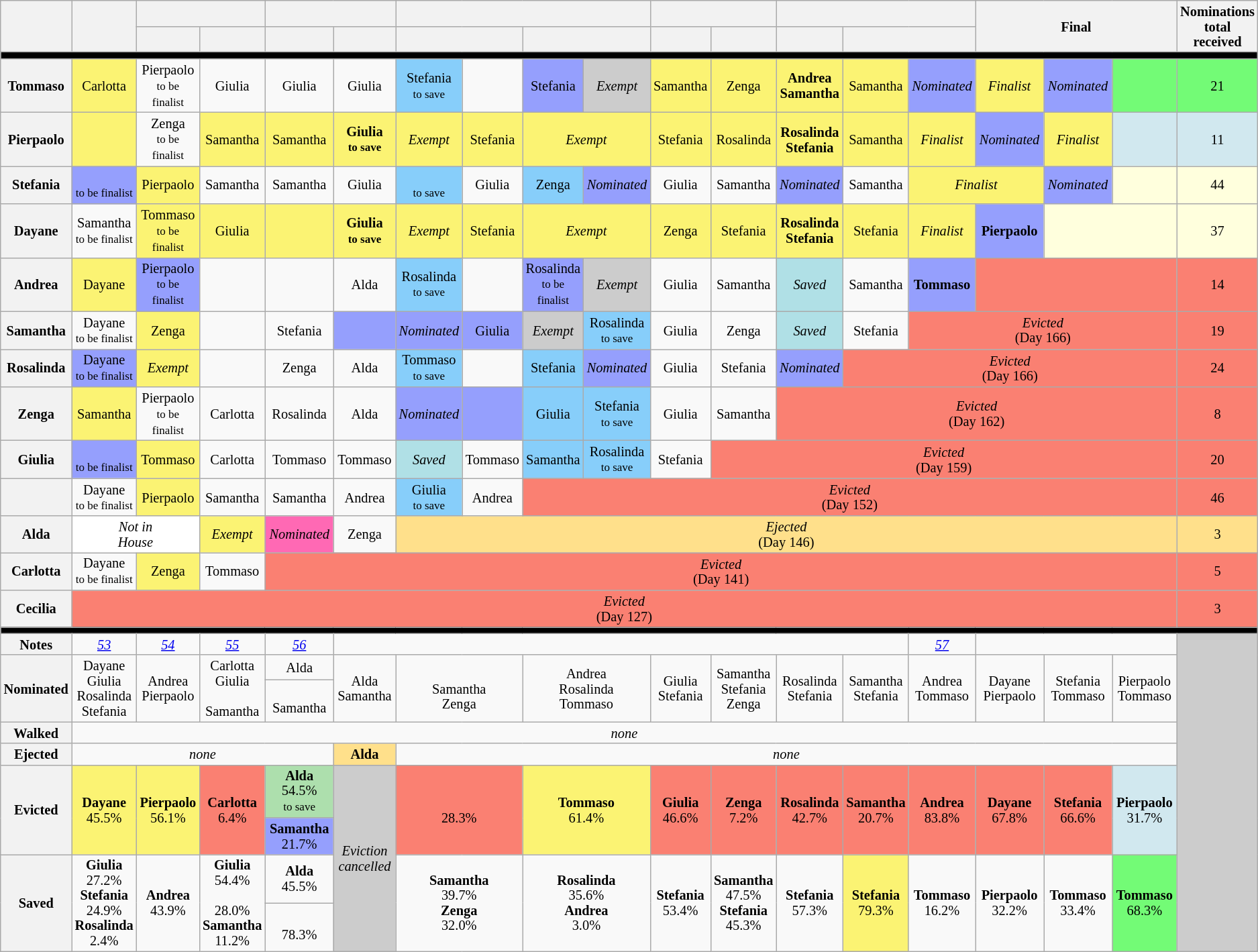<table class="wikitable" style="text-align:center; font-size:85%; line-height:15px;">
<tr>
<th rowspan="2" style="width:1%"></th>
<th rowspan="2" style="width:5%"></th>
<th colspan="2" style="width:5%"></th>
<th colspan="2"></th>
<th colspan="4" style="width:5%"></th>
<th colspan="2" style="width:5%"></th>
<th colspan="3" style="width:5%"></th>
<th rowspan="2" colspan="3">Final</th>
<th rowspan="2" style="width:1%">Nominations<br>total<br>received</th>
</tr>
<tr>
<th></th>
<th></th>
<th></th>
<th></th>
<th colspan="2"></th>
<th colspan="2"></th>
<th></th>
<th></th>
<th></th>
<th colspan="2"></th>
</tr>
<tr>
<th colspan="19" style="background:#000"></th>
</tr>
<tr>
<th>Tommaso</th>
<td style="background:#FBF373;">Carlotta</td>
<td>Pierpaolo<br><small>to be finalist</small></td>
<td>Giulia</td>
<td>Giulia</td>
<td>Giulia</td>
<td style="background:#87CEFA">Stefania<br><small>to save</small></td>
<td></td>
<td style="background:#959FFD">Stefania<br><small></small></td>
<td style="background:#CCC"><em>Exempt</em></td>
<td style="background:#FBF373;">Samantha</td>
<td style="background:#FBF373;">Zenga</td>
<td style="background:#FBF373;"><strong>Andrea<br>Samantha</strong></td>
<td style="background:#FBF373;">Samantha</td>
<td style="background:#959FFD"><em>Nominated</em></td>
<td style="background:#FBF373;"><em>Finalist</em></td>
<td style="background:#959FFD"><em>Nominated</em></td>
<td style="background:#73FB76;"></td>
<td style="background:#73FB76;">21</td>
</tr>
<tr>
<th>Pierpaolo</th>
<td style="background:#FBF373;"></td>
<td>Zenga<br><small>to be finalist</small></td>
<td style="background:#FBF373;">Samantha</td>
<td style="background:#FBF373;">Samantha</td>
<td style="background:#FBF373;"><strong>Giulia<br><small>to save</small></strong></td>
<td style="background:#FBF373;"><em>Exempt</em></td>
<td style="background:#FBF373;">Stefania</td>
<td colspan="2" style="background:#FBF373;"><em>Exempt</em></td>
<td style="background:#FBF373;">Stefania</td>
<td style="background:#FBF373;">Rosalinda</td>
<td style="background:#FBF373;"><strong>Rosalinda<br>Stefania</strong></td>
<td style="background:#FBF373;">Samantha</td>
<td style="background:#FBF373;"><em>Finalist</em></td>
<td style="background:#959FFD"><em>Nominated</em></td>
<td style="background:#FBF373;"><em>Finalist</em></td>
<td style="background:#D1E8EF;"></td>
<td style="background:#D1E8EF;">11</td>
</tr>
<tr>
<th>Stefania</th>
<td style="background:#959FFD"><br><small>to be finalist</small></td>
<td style="background:#FBF373;">Pierpaolo</td>
<td>Samantha</td>
<td>Samantha</td>
<td>Giulia</td>
<td style="background:#87CEFA"><br><small>to save</small></td>
<td>Giulia</td>
<td style="background:#87CEFA">Zenga</td>
<td style="background:#959FFD"><em>Nominated</em></td>
<td>Giulia</td>
<td>Samantha</td>
<td style="background:#959FFD"><em>Nominated</em></td>
<td>Samantha</td>
<td colspan="2" style="background:#FBF373;"><em>Finalist</em></td>
<td style="background:#959FFD"><em>Nominated</em></td>
<td style="background:#FFFFDD;"></td>
<td style="background:#FFFFDD;">44</td>
</tr>
<tr>
<th>Dayane</th>
<td>Samantha<br><small>to be finalist</small></td>
<td style="background:#FBF373;">Tommaso<br><small>to be finalist</small></td>
<td style="background:#FBF373;">Giulia</td>
<td style="background:#FBF373;"></td>
<td style="background:#FBF373;"><strong>Giulia<br><small>to save</small></strong></td>
<td style="background:#FBF373;"><em>Exempt</em></td>
<td style="background:#FBF373;">Stefania</td>
<td colspan="2" style="background:#FBF373;"><em>Exempt</em></td>
<td style="background:#FBF373;">Zenga</td>
<td style="background:#FBF373;">Stefania</td>
<td style="background:#FBF373;"><strong>Rosalinda<br>Stefania</strong></td>
<td style="background:#FBF373;">Stefania</td>
<td style="background:#FBF373;"><em>Finalist</em></td>
<td style="background:#959FFD"><strong>Pierpaolo</strong></td>
<td colspan="2" style="background:#FFFFDD;"></td>
<td style="background:#FFFFDD;">37</td>
</tr>
<tr>
<th>Andrea</th>
<td style="background:#FBF373;">Dayane</td>
<td style="background:#959FFD">Pierpaolo<br><small>to be finalist</small></td>
<td></td>
<td></td>
<td>Alda</td>
<td style="background:#87CEFA">Rosalinda<br><small>to save</small></td>
<td></td>
<td style="background:#959FFD">Rosalinda<br><small>to be finalist</small></td>
<td style="background:#CCC"><em>Exempt</em></td>
<td>Giulia</td>
<td>Samantha</td>
<td style="background:#B0E0E6"><em>Saved</em></td>
<td>Samantha</td>
<td style="background:#959FFD"><strong>Tommaso</strong></td>
<td colspan="3" style="background:#FA8072;"></td>
<td style="background:#FA8072;">14</td>
</tr>
<tr>
<th>Samantha</th>
<td>Dayane<br><small>to be finalist</small></td>
<td style="background:#FBF373;">Zenga</td>
<td></td>
<td>Stefania</td>
<td style="background:#959FFD"></td>
<td style="background:#959FFD"><em>Nominated</em></td>
<td style="background:#959FFD">Giulia</td>
<td style="background:#CCC"><em>Exempt</em></td>
<td style="background:#87CEFA">Rosalinda<br><small>to save</small></td>
<td>Giulia</td>
<td>Zenga</td>
<td style="background:#B0E0E6"><em>Saved</em></td>
<td>Stefania</td>
<td colspan="4" style="background:#FA8072"><em>Evicted</em><br>(Day 166)</td>
<td style="background:#FA8072">19</td>
</tr>
<tr>
<th>Rosalinda</th>
<td style="background:#959FFD">Dayane<br><small>to be finalist</small></td>
<td style="background:#FBF373;"><em>Exempt</em></td>
<td></td>
<td>Zenga</td>
<td>Alda</td>
<td style="background:#87CEFA">Tommaso<br><small>to save</small></td>
<td></td>
<td style="background:#87CEFA">Stefania</td>
<td style="background:#959FFD"><em>Nominated</em></td>
<td>Giulia</td>
<td>Stefania</td>
<td style="background:#959FFD"><em>Nominated</em></td>
<td colspan="5" style="background:#FA8072"><em>Evicted</em><br>(Day 166)</td>
<td style="background:#FA8072">24</td>
</tr>
<tr>
<th>Zenga</th>
<td style="background:#FBF373;">Samantha</td>
<td>Pierpaolo<br><small>to be finalist</small></td>
<td>Carlotta</td>
<td>Rosalinda</td>
<td>Alda</td>
<td style="background:#959FFD"><em>Nominated</em></td>
<td style="background:#959FFD"></td>
<td style="background:#87CEFA">Giulia</td>
<td style="background:#87CEFA">Stefania<br><small>to save</small></td>
<td>Giulia</td>
<td>Samantha</td>
<td colspan="6" style="background:#FA8072"><em>Evicted</em><br>(Day 162)</td>
<td style="background:#FA8072">8</td>
</tr>
<tr>
<th>Giulia</th>
<td style="background:#959FFD"><br><small>to be finalist</small></td>
<td style="background:#FBF373;">Tommaso</td>
<td>Carlotta</td>
<td>Tommaso</td>
<td>Tommaso</td>
<td style="background:#B0E0E6"><em>Saved</em></td>
<td>Tommaso</td>
<td style="background:#87CEFA">Samantha</td>
<td style="background:#87CEFA">Rosalinda<br><small>to save</small></td>
<td>Stefania</td>
<td colspan="7" style="background:#FA8072"><em>Evicted</em><br>(Day 159)</td>
<td style="background:#FA8072">20</td>
</tr>
<tr>
<th></th>
<td>Dayane<br><small>to be finalist</small></td>
<td style="background:#FBF373;">Pierpaolo</td>
<td>Samantha</td>
<td>Samantha</td>
<td>Andrea</td>
<td style="background:#87CEFA">Giulia<br><small>to save</small></td>
<td>Andrea</td>
<td colspan="10" style="background:#FA8072"><em>Evicted</em><br>(Day 152)</td>
<td style="background:#FA8072">46</td>
</tr>
<tr>
<th>Alda</th>
<td colspan="2" style="background:white;"><em>Not in<br>House</em></td>
<td style="background:#FBF373;"><em>Exempt</em></td>
<td style="background:#FF69B4;"><em>Nominated</em></td>
<td>Zenga</td>
<td colspan="12" style="background:#FFE08B"><em>Ejected</em><br>(Day 146)</td>
<td style="background:#FFE08B">3</td>
</tr>
<tr>
<th>Carlotta</th>
<td>Dayane<br><small>to be finalist</small></td>
<td style="background:#FBF373;">Zenga</td>
<td>Tommaso</td>
<td colspan="14" style="background:#FA8072"><em>Evicted</em><br>(Day 141)</td>
<td style="background:#FA8072">5</td>
</tr>
<tr>
<th>Cecilia</th>
<td colspan="17" style="background:#FA8072"><em>Evicted</em><br>(Day 127)</td>
<td style="background:#FA8072">3</td>
</tr>
<tr>
<th colspan="19" style="background:#000"></th>
</tr>
<tr>
<th>Notes</th>
<td><em><a href='#'>53</a></em></td>
<td><em><a href='#'>54</a></em></td>
<td><em><a href='#'>55</a></em></td>
<td><em><a href='#'>56</a></em></td>
<td colspan="9"></td>
<td><em><a href='#'>57</a></em></td>
<td colspan="3"></td>
<td rowspan="9" style="background:#ccc"></td>
</tr>
<tr>
<th rowspan="2">Nominated</th>
<td rowspan="2">Dayane<br>Giulia<br>Rosalinda<br>Stefania</td>
<td rowspan="2">Andrea<br>Pierpaolo</td>
<td rowspan="2">Carlotta<br>Giulia<br><br>Samantha</td>
<td>Alda</td>
<td rowspan="2">Alda<br>Samantha</td>
<td colspan="2" rowspan="2"><br>Samantha<br>Zenga</td>
<td colspan="2" rowspan="2">Andrea<br>Rosalinda<br>Tommaso</td>
<td rowspan="2">Giulia<br>Stefania</td>
<td rowspan="2">Samantha<br>Stefania<br>Zenga</td>
<td rowspan="2">Rosalinda<br>Stefania</td>
<td rowspan="2">Samantha<br>Stefania</td>
<td rowspan="2">Andrea<br>Tommaso</td>
<td rowspan="2">Dayane<br>Pierpaolo</td>
<td rowspan="2">Stefania<br>Tommaso</td>
<td rowspan="2">Pierpaolo<br>Tommaso</td>
</tr>
<tr>
<td><br>Samantha</td>
</tr>
<tr>
<th>Walked</th>
<td colspan="17"><em>none</em></td>
</tr>
<tr>
<th>Ejected</th>
<td colspan="4"><em>none</em></td>
<td style="background:#FFE08B"><strong>Alda</strong></td>
<td colspan="12"><em>none</em></td>
</tr>
<tr>
<th rowspan="2">Evicted</th>
<td rowspan="2" style="background:#FBF373"><strong>Dayane</strong><br>45.5%<br><small></small></td>
<td rowspan="2" style="background:#FBF373"><strong>Pierpaolo</strong><br>56.1%<br><small></small></td>
<td rowspan="2" style="background:#FA8072"><strong>Carlotta</strong><br>6.4%<br><small></small></td>
<td style="background:#ADDFAD"><strong>Alda </strong><br>54.5%<br><small>to save</small></td>
<td rowspan="4" style="background:#CCCCCC"><em>Eviction<br>cancelled</em></td>
<td colspan="2" rowspan="2" style="background:#FA8072"><strong></strong><br>28.3%<br><small></small></td>
<td colspan="2" rowspan="2" style="background:#FBF373"><strong>Tommaso</strong><br>61.4%<br><small></small></td>
<td rowspan="2" style="background:#FA8072"><strong>Giulia</strong><br>46.6%<br><small></small></td>
<td rowspan="2" style="background:#FA8072"><strong>Zenga</strong><br>7.2%<br><small></small></td>
<td rowspan="2" style="background:#FA8072"><strong>Rosalinda</strong><br>42.7%<br><small></small></td>
<td rowspan="2" style="background:#FA8072"><strong>Samantha</strong><br>20.7%<br><small></small></td>
<td rowspan="2" style="background:#FA8072"><strong>Andrea</strong><br>83.8%<br><small></small></td>
<td rowspan="2" style="background:#FA8072"><strong>Dayane</strong><br>67.8%<br><small></small></td>
<td rowspan="2" style="background:#FA8072"><strong>Stefania</strong><br>66.6%<br><small></small></td>
<td rowspan="2" style="background:#D1E8EF"><strong>Pierpaolo</strong><br>31.7%<br><small></small></td>
</tr>
<tr>
<td style="background:#959FFD"><strong>Samantha</strong><br>21.7%<br><small></small></td>
</tr>
<tr>
<th rowspan="2">Saved</th>
<td rowspan="2"><strong>Giulia</strong><br>27.2%<br><strong>Stefania</strong><br>24.9%<br><strong>Rosalinda</strong><br>2.4%</td>
<td rowspan="2"><strong>Andrea</strong><br>43.9%</td>
<td rowspan="2"><strong>Giulia</strong><br>54.4%<br><strong></strong><br>28.0%<br><strong>Samantha</strong><br>11.2%</td>
<td><strong>Alda</strong><br>45.5%<br><small></small></td>
<td colspan="2" rowspan="2"><strong>Samantha</strong><br>39.7%<br><strong>Zenga</strong><br>32.0%</td>
<td colspan="2" rowspan="2"><strong>Rosalinda</strong><br>35.6%<br><strong>Andrea</strong><br>3.0%</td>
<td rowspan="2"><strong>Stefania</strong><br>53.4%</td>
<td rowspan="2"><strong>Samantha</strong><br>47.5%<br><strong>Stefania</strong><br>45.3%</td>
<td rowspan="2"><strong>Stefania</strong><br>57.3%</td>
<td rowspan="2" style="background:#FBF373"><strong>Stefania</strong><br>79.3%<br><small></small></td>
<td rowspan="2"><strong>Tommaso</strong><br>16.2%</td>
<td rowspan="2"><strong>Pierpaolo</strong><br>32.2%</td>
<td rowspan="2"><strong>Tommaso</strong><br>33.4%</td>
<td rowspan="2" style="background:#73FB76"><strong>Tommaso</strong><br>68.3%<br><small></small></td>
</tr>
<tr>
<td><strong></strong><br>78.3%</td>
</tr>
</table>
